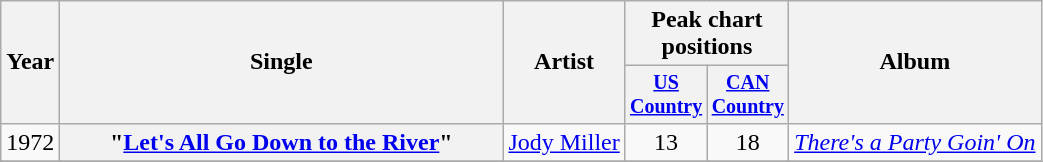<table class="wikitable plainrowheaders" style="text-align:center;">
<tr>
<th rowspan="2">Year</th>
<th rowspan="2" style="width:18em;">Single</th>
<th rowspan="2">Artist</th>
<th colspan="2">Peak chart<br>positions</th>
<th rowspan="2">Album</th>
</tr>
<tr style="font-size:smaller;">
<th style="width:45px;"><a href='#'>US Country</a></th>
<th style="width:45px;"><a href='#'>CAN Country</a></th>
</tr>
<tr>
<td>1972</td>
<th scope="row">"<a href='#'>Let's All Go Down to the River</a>"</th>
<td><a href='#'>Jody Miller</a></td>
<td>13</td>
<td>18</td>
<td align="left"><em><a href='#'>There's a Party Goin' On</a></em></td>
</tr>
<tr>
</tr>
</table>
